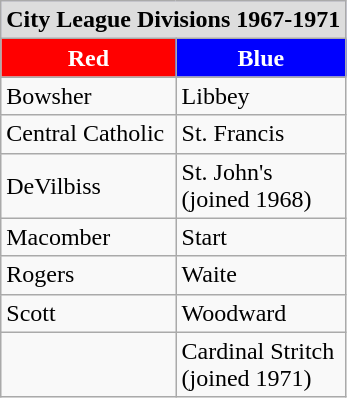<table class="wikitable">
<tr bgcolor=#ccccff>
<th colspan=4 style="background:#dddddd;">City League Divisions 1967-1971</th>
</tr>
<tr>
<th style="background:red; color: white">Red</th>
<th style="background:blue; color: white">Blue</th>
</tr>
<tr>
<td>Bowsher</td>
<td>Libbey</td>
</tr>
<tr>
<td>Central Catholic</td>
<td>St. Francis</td>
</tr>
<tr>
<td>DeVilbiss</td>
<td>St. John's<br>(joined 1968)</td>
</tr>
<tr>
<td>Macomber</td>
<td>Start</td>
</tr>
<tr>
<td>Rogers</td>
<td>Waite</td>
</tr>
<tr>
<td>Scott</td>
<td>Woodward</td>
</tr>
<tr>
<td></td>
<td>Cardinal Stritch<br>(joined 1971)</td>
</tr>
</table>
